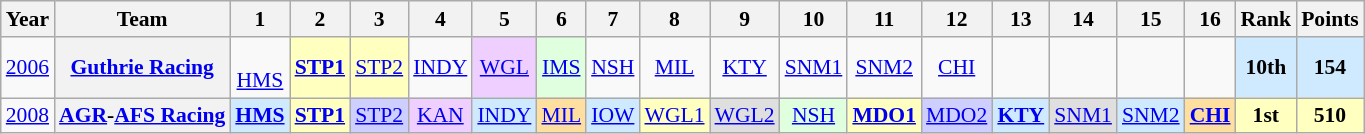<table class="wikitable" style="text-align:center; font-size:90%">
<tr>
<th>Year</th>
<th>Team</th>
<th>1</th>
<th>2</th>
<th>3</th>
<th>4</th>
<th>5</th>
<th>6</th>
<th>7</th>
<th>8</th>
<th>9</th>
<th>10</th>
<th>11</th>
<th>12</th>
<th>13</th>
<th>14</th>
<th>15</th>
<th>16</th>
<th>Rank</th>
<th>Points</th>
</tr>
<tr>
<td><a href='#'>2006</a></td>
<th><a href='#'>Guthrie Racing</a></th>
<td><br><a href='#'>HMS</a></td>
<td style="background:#FFFFBF;"><strong><a href='#'>STP1</a></strong><br></td>
<td style="background:#FFFFBF;"><a href='#'>STP2</a><br></td>
<td><a href='#'>INDY</a></td>
<td style="background:#EFCFFF;"><a href='#'>WGL</a><br></td>
<td style="background:#DFFFDF;"><a href='#'>IMS</a><br></td>
<td><a href='#'>NSH</a></td>
<td><a href='#'>MIL</a></td>
<td><a href='#'>KTY</a></td>
<td><a href='#'>SNM1</a></td>
<td><a href='#'>SNM2</a></td>
<td><a href='#'>CHI</a></td>
<td></td>
<td></td>
<td></td>
<td></td>
<td style="background:#CFEAFF;"><strong>10th</strong></td>
<td style="background:#CFEAFF;"><strong>154</strong></td>
</tr>
<tr>
<td><a href='#'>2008</a></td>
<th><a href='#'>AGR</a>-<a href='#'>AFS Racing</a></th>
<td style="background:#CFEAFF;"><strong><a href='#'>HMS</a></strong><br></td>
<td style="background:#FFFFBF;"><strong><a href='#'>STP1</a></strong><br></td>
<td style="background:#CFCFFF;"><a href='#'>STP2</a><br></td>
<td style="background:#EFCFFF;"><a href='#'>KAN</a><br></td>
<td style="background:#CFEAFF;"><a href='#'>INDY</a><br></td>
<td style="background:#FFDF9F;"><a href='#'>MIL</a><br></td>
<td style="background:#CFEAFF;"><a href='#'>IOW</a><br></td>
<td style="background:#FFFFBF;"><a href='#'>WGL1</a><br></td>
<td style="background:#DFDFDF;"><a href='#'>WGL2</a><br></td>
<td style="background:#DFFFDF;"><a href='#'>NSH</a><br></td>
<td style="background:#FFFFBF;"><strong><a href='#'>MDO1</a></strong><br></td>
<td style="background:#CFCFFF;"><a href='#'>MDO2</a><br></td>
<td style="background:#CFEAFF;"><strong><a href='#'>KTY</a></strong><br></td>
<td style="background:#DFDFDF;"><a href='#'>SNM1</a><br></td>
<td style="background:#CFEAFF;"><a href='#'>SNM2</a><br></td>
<td style="background:#FFDF9F;"><strong><a href='#'>CHI</a></strong><br></td>
<td style="background:#FFFFBF;"><strong>1st</strong></td>
<td style="background:#FFFFBF;"><strong>510</strong></td>
</tr>
</table>
